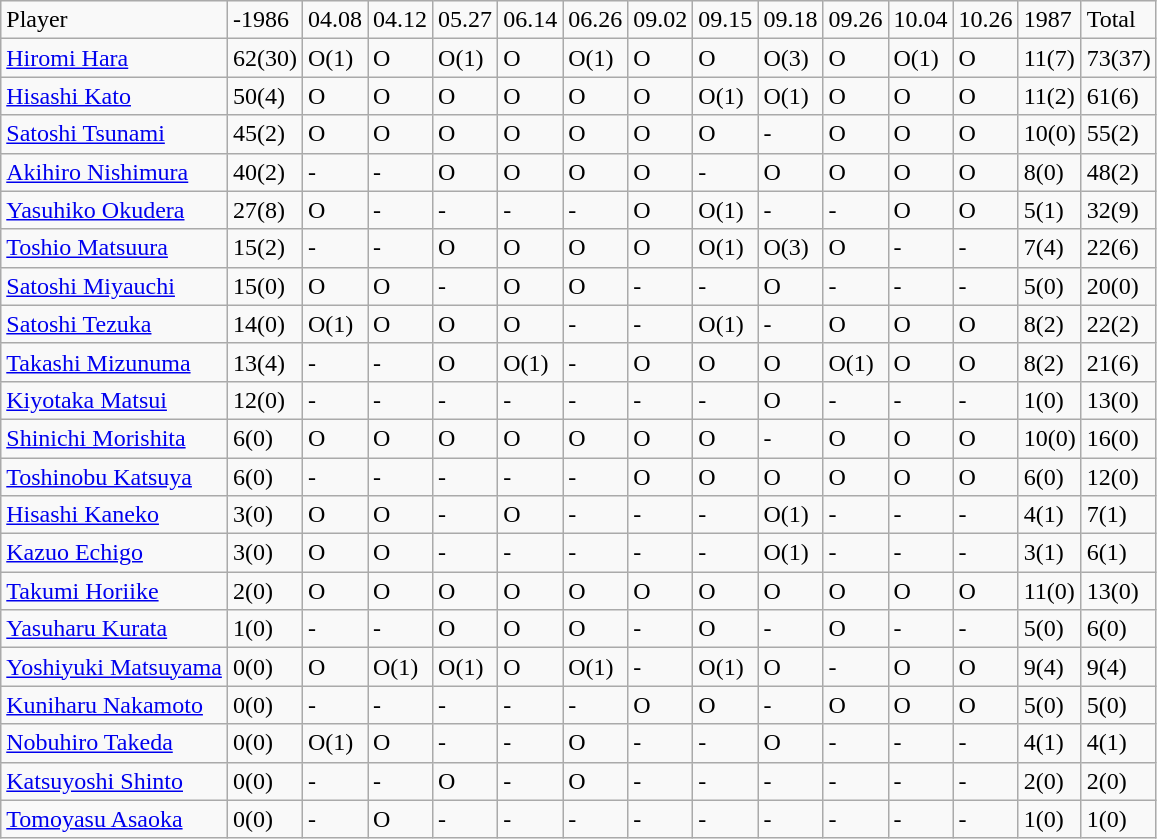<table class="wikitable" style="text-align:left;">
<tr>
<td>Player</td>
<td>-1986</td>
<td>04.08</td>
<td>04.12</td>
<td>05.27</td>
<td>06.14</td>
<td>06.26</td>
<td>09.02</td>
<td>09.15</td>
<td>09.18</td>
<td>09.26</td>
<td>10.04</td>
<td>10.26</td>
<td>1987</td>
<td>Total</td>
</tr>
<tr>
<td><a href='#'>Hiromi Hara</a></td>
<td>62(30)</td>
<td>O(1)</td>
<td>O</td>
<td>O(1)</td>
<td>O</td>
<td>O(1)</td>
<td>O</td>
<td>O</td>
<td>O(3)</td>
<td>O</td>
<td>O(1)</td>
<td>O</td>
<td>11(7)</td>
<td>73(37)</td>
</tr>
<tr>
<td><a href='#'>Hisashi Kato</a></td>
<td>50(4)</td>
<td>O</td>
<td>O</td>
<td>O</td>
<td>O</td>
<td>O</td>
<td>O</td>
<td>O(1)</td>
<td>O(1)</td>
<td>O</td>
<td>O</td>
<td>O</td>
<td>11(2)</td>
<td>61(6)</td>
</tr>
<tr>
<td><a href='#'>Satoshi Tsunami</a></td>
<td>45(2)</td>
<td>O</td>
<td>O</td>
<td>O</td>
<td>O</td>
<td>O</td>
<td>O</td>
<td>O</td>
<td>-</td>
<td>O</td>
<td>O</td>
<td>O</td>
<td>10(0)</td>
<td>55(2)</td>
</tr>
<tr>
<td><a href='#'>Akihiro Nishimura</a></td>
<td>40(2)</td>
<td>-</td>
<td>-</td>
<td>O</td>
<td>O</td>
<td>O</td>
<td>O</td>
<td>-</td>
<td>O</td>
<td>O</td>
<td>O</td>
<td>O</td>
<td>8(0)</td>
<td>48(2)</td>
</tr>
<tr>
<td><a href='#'>Yasuhiko Okudera</a></td>
<td>27(8)</td>
<td>O</td>
<td>-</td>
<td>-</td>
<td>-</td>
<td>-</td>
<td>O</td>
<td>O(1)</td>
<td>-</td>
<td>-</td>
<td>O</td>
<td>O</td>
<td>5(1)</td>
<td>32(9)</td>
</tr>
<tr>
<td><a href='#'>Toshio Matsuura</a></td>
<td>15(2)</td>
<td>-</td>
<td>-</td>
<td>O</td>
<td>O</td>
<td>O</td>
<td>O</td>
<td>O(1)</td>
<td>O(3)</td>
<td>O</td>
<td>-</td>
<td>-</td>
<td>7(4)</td>
<td>22(6)</td>
</tr>
<tr>
<td><a href='#'>Satoshi Miyauchi</a></td>
<td>15(0)</td>
<td>O</td>
<td>O</td>
<td>-</td>
<td>O</td>
<td>O</td>
<td>-</td>
<td>-</td>
<td>O</td>
<td>-</td>
<td>-</td>
<td>-</td>
<td>5(0)</td>
<td>20(0)</td>
</tr>
<tr>
<td><a href='#'>Satoshi Tezuka</a></td>
<td>14(0)</td>
<td>O(1)</td>
<td>O</td>
<td>O</td>
<td>O</td>
<td>-</td>
<td>-</td>
<td>O(1)</td>
<td>-</td>
<td>O</td>
<td>O</td>
<td>O</td>
<td>8(2)</td>
<td>22(2)</td>
</tr>
<tr>
<td><a href='#'>Takashi Mizunuma</a></td>
<td>13(4)</td>
<td>-</td>
<td>-</td>
<td>O</td>
<td>O(1)</td>
<td>-</td>
<td>O</td>
<td>O</td>
<td>O</td>
<td>O(1)</td>
<td>O</td>
<td>O</td>
<td>8(2)</td>
<td>21(6)</td>
</tr>
<tr>
<td><a href='#'>Kiyotaka Matsui</a></td>
<td>12(0)</td>
<td>-</td>
<td>-</td>
<td>-</td>
<td>-</td>
<td>-</td>
<td>-</td>
<td>-</td>
<td>O</td>
<td>-</td>
<td>-</td>
<td>-</td>
<td>1(0)</td>
<td>13(0)</td>
</tr>
<tr>
<td><a href='#'>Shinichi Morishita</a></td>
<td>6(0)</td>
<td>O</td>
<td>O</td>
<td>O</td>
<td>O</td>
<td>O</td>
<td>O</td>
<td>O</td>
<td>-</td>
<td>O</td>
<td>O</td>
<td>O</td>
<td>10(0)</td>
<td>16(0)</td>
</tr>
<tr>
<td><a href='#'>Toshinobu Katsuya</a></td>
<td>6(0)</td>
<td>-</td>
<td>-</td>
<td>-</td>
<td>-</td>
<td>-</td>
<td>O</td>
<td>O</td>
<td>O</td>
<td>O</td>
<td>O</td>
<td>O</td>
<td>6(0)</td>
<td>12(0)</td>
</tr>
<tr>
<td><a href='#'>Hisashi Kaneko</a></td>
<td>3(0)</td>
<td>O</td>
<td>O</td>
<td>-</td>
<td>O</td>
<td>-</td>
<td>-</td>
<td>-</td>
<td>O(1)</td>
<td>-</td>
<td>-</td>
<td>-</td>
<td>4(1)</td>
<td>7(1)</td>
</tr>
<tr>
<td><a href='#'>Kazuo Echigo</a></td>
<td>3(0)</td>
<td>O</td>
<td>O</td>
<td>-</td>
<td>-</td>
<td>-</td>
<td>-</td>
<td>-</td>
<td>O(1)</td>
<td>-</td>
<td>-</td>
<td>-</td>
<td>3(1)</td>
<td>6(1)</td>
</tr>
<tr>
<td><a href='#'>Takumi Horiike</a></td>
<td>2(0)</td>
<td>O</td>
<td>O</td>
<td>O</td>
<td>O</td>
<td>O</td>
<td>O</td>
<td>O</td>
<td>O</td>
<td>O</td>
<td>O</td>
<td>O</td>
<td>11(0)</td>
<td>13(0)</td>
</tr>
<tr>
<td><a href='#'>Yasuharu Kurata</a></td>
<td>1(0)</td>
<td>-</td>
<td>-</td>
<td>O</td>
<td>O</td>
<td>O</td>
<td>-</td>
<td>O</td>
<td>-</td>
<td>O</td>
<td>-</td>
<td>-</td>
<td>5(0)</td>
<td>6(0)</td>
</tr>
<tr>
<td><a href='#'>Yoshiyuki Matsuyama</a></td>
<td>0(0)</td>
<td>O</td>
<td>O(1)</td>
<td>O(1)</td>
<td>O</td>
<td>O(1)</td>
<td>-</td>
<td>O(1)</td>
<td>O</td>
<td>-</td>
<td>O</td>
<td>O</td>
<td>9(4)</td>
<td>9(4)</td>
</tr>
<tr>
<td><a href='#'>Kuniharu Nakamoto</a></td>
<td>0(0)</td>
<td>-</td>
<td>-</td>
<td>-</td>
<td>-</td>
<td>-</td>
<td>O</td>
<td>O</td>
<td>-</td>
<td>O</td>
<td>O</td>
<td>O</td>
<td>5(0)</td>
<td>5(0)</td>
</tr>
<tr>
<td><a href='#'>Nobuhiro Takeda</a></td>
<td>0(0)</td>
<td>O(1)</td>
<td>O</td>
<td>-</td>
<td>-</td>
<td>O</td>
<td>-</td>
<td>-</td>
<td>O</td>
<td>-</td>
<td>-</td>
<td>-</td>
<td>4(1)</td>
<td>4(1)</td>
</tr>
<tr>
<td><a href='#'>Katsuyoshi Shinto</a></td>
<td>0(0)</td>
<td>-</td>
<td>-</td>
<td>O</td>
<td>-</td>
<td>O</td>
<td>-</td>
<td>-</td>
<td>-</td>
<td>-</td>
<td>-</td>
<td>-</td>
<td>2(0)</td>
<td>2(0)</td>
</tr>
<tr>
<td><a href='#'>Tomoyasu Asaoka</a></td>
<td>0(0)</td>
<td>-</td>
<td>O</td>
<td>-</td>
<td>-</td>
<td>-</td>
<td>-</td>
<td>-</td>
<td>-</td>
<td>-</td>
<td>-</td>
<td>-</td>
<td>1(0)</td>
<td>1(0)</td>
</tr>
</table>
